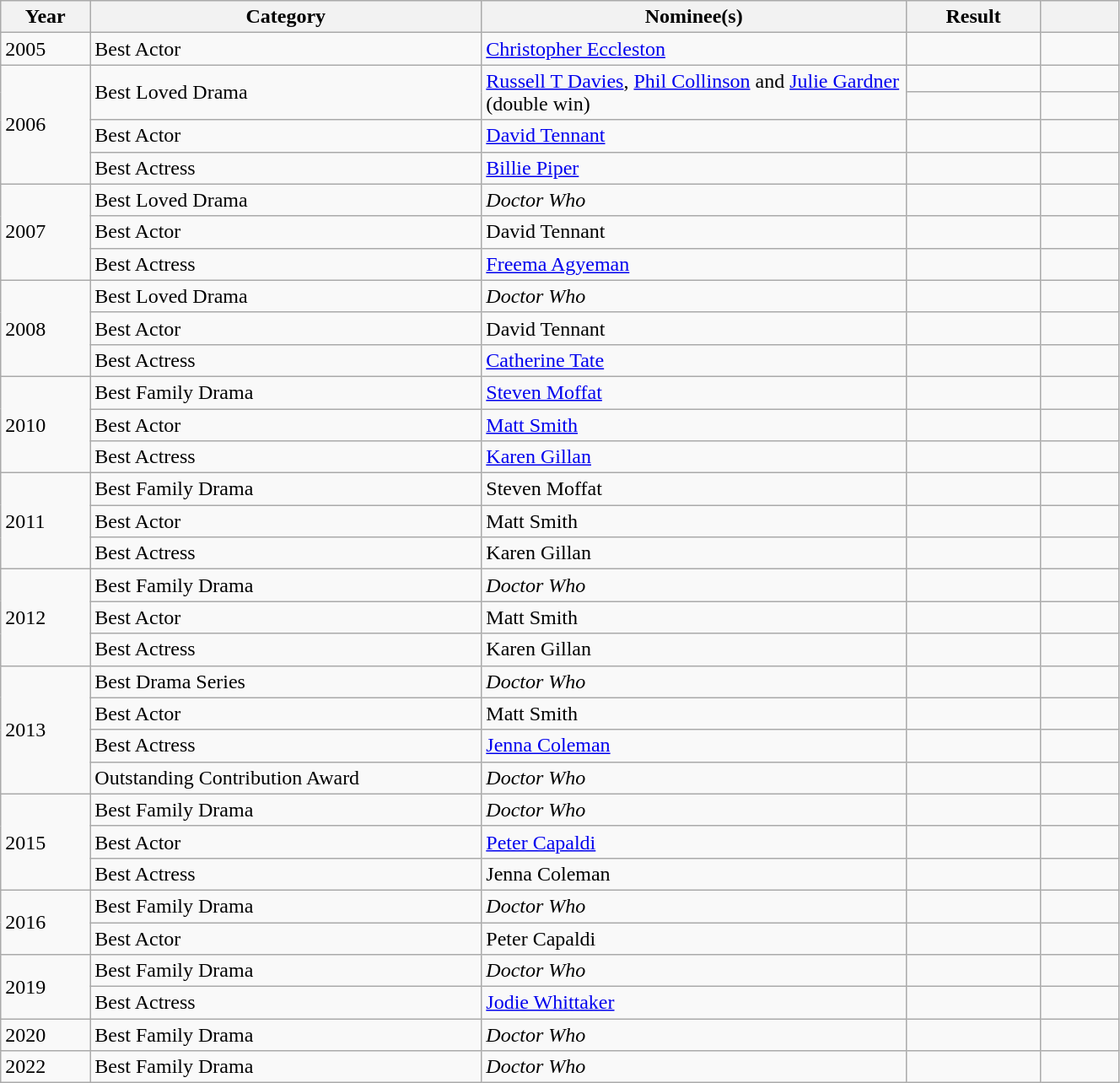<table class="wikitable" style="width:70%">
<tr>
<th style="width:8%">Year</th>
<th style="width:35%">Category</th>
<th style="width:38%">Nominee(s)</th>
<th style="width:12%">Result</th>
<th style="width:7%"></th>
</tr>
<tr>
<td>2005</td>
<td>Best Actor</td>
<td><a href='#'>Christopher Eccleston</a></td>
<td></td>
<td></td>
</tr>
<tr>
<td rowspan="4">2006</td>
<td rowspan="2">Best Loved Drama</td>
<td rowspan="2"><a href='#'>Russell T Davies</a>, <a href='#'>Phil Collinson</a> and <a href='#'>Julie Gardner</a> (double win)</td>
<td></td>
<td></td>
</tr>
<tr>
<td></td>
<td></td>
</tr>
<tr>
<td>Best Actor</td>
<td><a href='#'>David Tennant</a></td>
<td></td>
<td></td>
</tr>
<tr>
<td>Best Actress</td>
<td><a href='#'>Billie Piper</a></td>
<td></td>
<td></td>
</tr>
<tr>
<td rowspan="3">2007</td>
<td>Best Loved Drama</td>
<td><em>Doctor Who</em></td>
<td></td>
<td></td>
</tr>
<tr>
<td>Best Actor</td>
<td>David Tennant</td>
<td></td>
<td></td>
</tr>
<tr>
<td>Best Actress</td>
<td><a href='#'>Freema Agyeman</a></td>
<td></td>
<td></td>
</tr>
<tr>
<td rowspan="3">2008</td>
<td>Best Loved Drama</td>
<td><em>Doctor Who</em></td>
<td></td>
<td></td>
</tr>
<tr>
<td>Best Actor</td>
<td>David Tennant</td>
<td></td>
<td></td>
</tr>
<tr>
<td>Best Actress</td>
<td><a href='#'>Catherine Tate</a></td>
<td></td>
<td></td>
</tr>
<tr>
<td rowspan="3">2010</td>
<td>Best Family Drama</td>
<td><a href='#'>Steven Moffat</a></td>
<td></td>
<td></td>
</tr>
<tr>
<td>Best Actor</td>
<td><a href='#'>Matt Smith</a></td>
<td></td>
<td></td>
</tr>
<tr>
<td>Best Actress</td>
<td><a href='#'>Karen Gillan</a></td>
<td></td>
<td></td>
</tr>
<tr>
<td rowspan="3">2011</td>
<td>Best Family Drama</td>
<td>Steven Moffat</td>
<td></td>
<td></td>
</tr>
<tr>
<td>Best Actor</td>
<td>Matt Smith</td>
<td></td>
<td></td>
</tr>
<tr>
<td>Best Actress</td>
<td>Karen Gillan</td>
<td></td>
<td></td>
</tr>
<tr>
<td rowspan="3">2012</td>
<td>Best Family Drama</td>
<td><em>Doctor Who</em></td>
<td></td>
<td></td>
</tr>
<tr>
<td>Best Actor</td>
<td>Matt Smith</td>
<td></td>
<td></td>
</tr>
<tr>
<td>Best Actress</td>
<td>Karen Gillan</td>
<td></td>
<td></td>
</tr>
<tr>
<td rowspan="4">2013</td>
<td>Best Drama Series</td>
<td><em>Doctor Who</em></td>
<td></td>
<td></td>
</tr>
<tr>
<td>Best Actor</td>
<td>Matt Smith</td>
<td></td>
<td></td>
</tr>
<tr>
<td>Best Actress</td>
<td><a href='#'>Jenna Coleman</a></td>
<td></td>
<td></td>
</tr>
<tr>
<td>Outstanding Contribution Award</td>
<td><em>Doctor Who</em></td>
<td></td>
<td></td>
</tr>
<tr>
<td rowspan="3">2015</td>
<td>Best Family Drama</td>
<td><em>Doctor Who</em></td>
<td></td>
<td></td>
</tr>
<tr>
<td>Best Actor</td>
<td><a href='#'>Peter Capaldi</a></td>
<td></td>
<td></td>
</tr>
<tr>
<td>Best Actress</td>
<td>Jenna Coleman</td>
<td></td>
<td></td>
</tr>
<tr>
<td rowspan="2">2016</td>
<td>Best Family Drama</td>
<td><em>Doctor Who</em></td>
<td></td>
<td></td>
</tr>
<tr>
<td>Best Actor</td>
<td>Peter Capaldi</td>
<td></td>
<td></td>
</tr>
<tr>
<td rowspan="2">2019</td>
<td>Best Family Drama</td>
<td><em>Doctor Who</em></td>
<td></td>
<td></td>
</tr>
<tr>
<td>Best Actress</td>
<td><a href='#'>Jodie Whittaker</a></td>
<td></td>
<td></td>
</tr>
<tr>
<td>2020</td>
<td>Best Family Drama</td>
<td><em>Doctor Who</em></td>
<td></td>
<td></td>
</tr>
<tr>
<td>2022</td>
<td>Best Family Drama</td>
<td><em>Doctor Who</em></td>
<td></td>
<td></td>
</tr>
</table>
